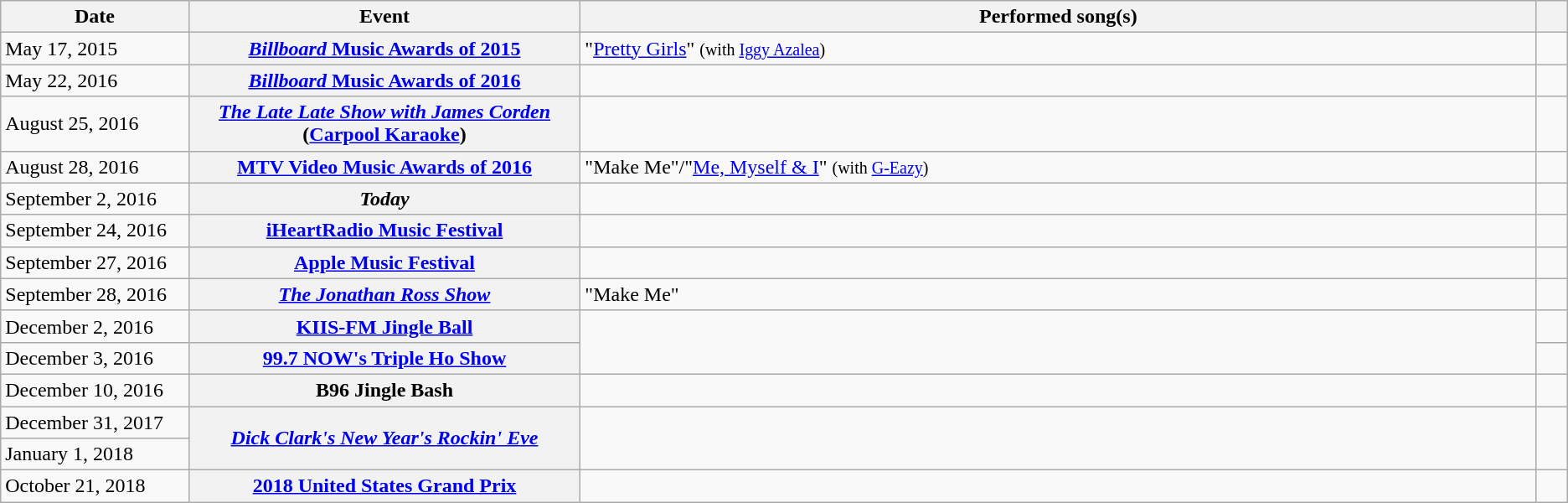<table class="wikitable sortable plainrowheaders">
<tr>
<th style="width:12%;">Date</th>
<th style="width:25%;">Event</th>
<th>Performed song(s)</th>
<th style="width:2%;"></th>
</tr>
<tr>
<td>May 17, 2015</td>
<th scope="row"><a href='#'><em>Billboard</em> Music Awards of 2015</a></th>
<td>"<a href='#'>Pretty Girls</a>" <small>(with <a href='#'>Iggy Azalea</a>)</small></td>
<td style="text-align:center;"></td>
</tr>
<tr>
<td>May 22, 2016</td>
<th scope="row"><a href='#'><em>Billboard</em> Music Awards of 2016</a></th>
<td></td>
<td style="text-align:center;"></td>
</tr>
<tr>
<td>August 25, 2016</td>
<th scope="row"><em><a href='#'>The Late Late Show with James Corden</a></em> (<a href='#'>Carpool Karaoke</a>)</th>
<td></td>
<td style="text-align:center;"></td>
</tr>
<tr>
<td>August 28, 2016</td>
<th scope="row"><a href='#'>MTV Video Music Awards of 2016</a></th>
<td>"Make Me"/"<a href='#'>Me, Myself & I</a>" <small>(with <a href='#'>G-Eazy</a>)</small></td>
<td style="text-align:center;"></td>
</tr>
<tr>
<td>September 2, 2016</td>
<th scope="row"><em>Today</em></th>
<td></td>
<td style="text-align:center;"></td>
</tr>
<tr>
<td>September 24, 2016</td>
<th scope="row"><a href='#'>iHeartRadio Music Festival</a></th>
<td></td>
<td style="text-align:center;"></td>
</tr>
<tr>
<td>September 27, 2016</td>
<th scope="row"><a href='#'>Apple Music Festival</a></th>
<td></td>
<td></td>
</tr>
<tr>
<td>September 28, 2016</td>
<th scope="row"><em><a href='#'>The Jonathan Ross Show</a></em></th>
<td>"Make Me"</td>
<td style="text-align:center;"></td>
</tr>
<tr>
<td>December 2, 2016</td>
<th scope="row"><a href='#'>KIIS-FM Jingle Ball</a></th>
<td rowspan="2"></td>
<td style="text-align:center;"></td>
</tr>
<tr>
<td>December 3, 2016</td>
<th scope="row"><a href='#'>99.7 NOW's Triple Ho Show</a></th>
<td style="text-align:center;"></td>
</tr>
<tr>
<td>December 10, 2016</td>
<th scope="row">B96 Jingle Bash</th>
<td></td>
<td style="text-align:center;"></td>
</tr>
<tr>
<td>December 31, 2017</td>
<th rowspan="2" scope="row"><em><a href='#'>Dick Clark's New Year's Rockin' Eve</a></em></th>
<td rowspan="2"></td>
<td rowspan="2" style="text-align:center;"></td>
</tr>
<tr>
<td>January 1, 2018</td>
</tr>
<tr>
<td>October 21, 2018</td>
<th scope="row" scope="row"><a href='#'>2018 United States Grand Prix</a></th>
<td></td>
<td style="text-align:center;"></td>
</tr>
</table>
